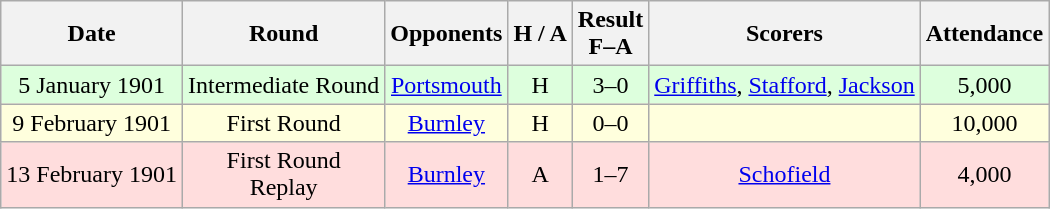<table class="wikitable" style="text-align:center">
<tr>
<th>Date</th>
<th>Round</th>
<th>Opponents</th>
<th>H / A</th>
<th>Result<br>F–A</th>
<th>Scorers</th>
<th>Attendance</th>
</tr>
<tr bgcolor="#ddffdd">
<td>5 January 1901</td>
<td>Intermediate Round</td>
<td><a href='#'>Portsmouth</a></td>
<td>H</td>
<td>3–0</td>
<td><a href='#'>Griffiths</a>, <a href='#'>Stafford</a>, <a href='#'>Jackson</a></td>
<td>5,000</td>
</tr>
<tr bgcolor="#ffffdd">
<td>9 February 1901</td>
<td>First Round</td>
<td><a href='#'>Burnley</a></td>
<td>H</td>
<td>0–0</td>
<td></td>
<td>10,000</td>
</tr>
<tr bgcolor="#ffdddd">
<td>13 February 1901</td>
<td>First Round<br>Replay</td>
<td><a href='#'>Burnley</a></td>
<td>A</td>
<td>1–7</td>
<td><a href='#'>Schofield</a></td>
<td>4,000</td>
</tr>
</table>
